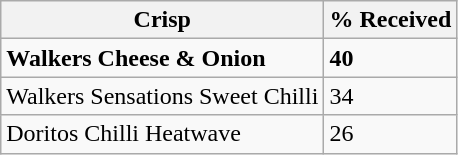<table class="wikitable">
<tr>
<th>Crisp</th>
<th>% Received</th>
</tr>
<tr>
<td><strong>Walkers Cheese & Onion</strong></td>
<td><strong>40</strong></td>
</tr>
<tr>
<td>Walkers Sensations Sweet Chilli</td>
<td>34</td>
</tr>
<tr>
<td>Doritos Chilli Heatwave</td>
<td>26</td>
</tr>
</table>
